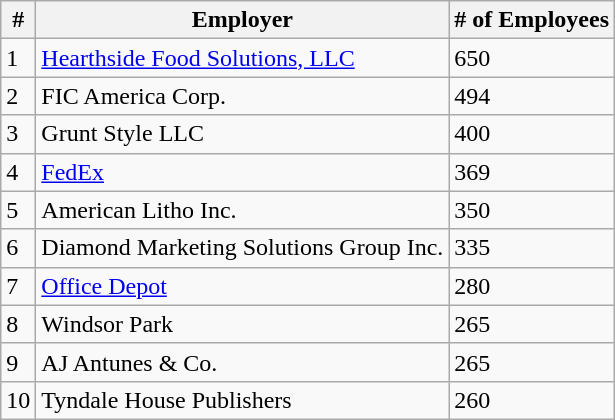<table class="wikitable">
<tr>
<th>#</th>
<th>Employer</th>
<th># of Employees</th>
</tr>
<tr>
<td>1</td>
<td><a href='#'>Hearthside Food Solutions, LLC</a></td>
<td>650</td>
</tr>
<tr>
<td>2</td>
<td>FIC America Corp.</td>
<td>494</td>
</tr>
<tr>
<td>3</td>
<td>Grunt Style LLC</td>
<td>400</td>
</tr>
<tr>
<td>4</td>
<td><a href='#'>FedEx</a></td>
<td>369</td>
</tr>
<tr>
<td>5</td>
<td>American Litho Inc.</td>
<td>350</td>
</tr>
<tr>
<td>6</td>
<td>Diamond Marketing Solutions Group Inc.</td>
<td>335</td>
</tr>
<tr>
<td>7</td>
<td><a href='#'>Office Depot</a></td>
<td>280</td>
</tr>
<tr>
<td>8</td>
<td>Windsor Park</td>
<td>265</td>
</tr>
<tr>
<td>9</td>
<td>AJ Antunes & Co.</td>
<td>265</td>
</tr>
<tr>
<td>10</td>
<td>Tyndale House Publishers</td>
<td>260</td>
</tr>
</table>
